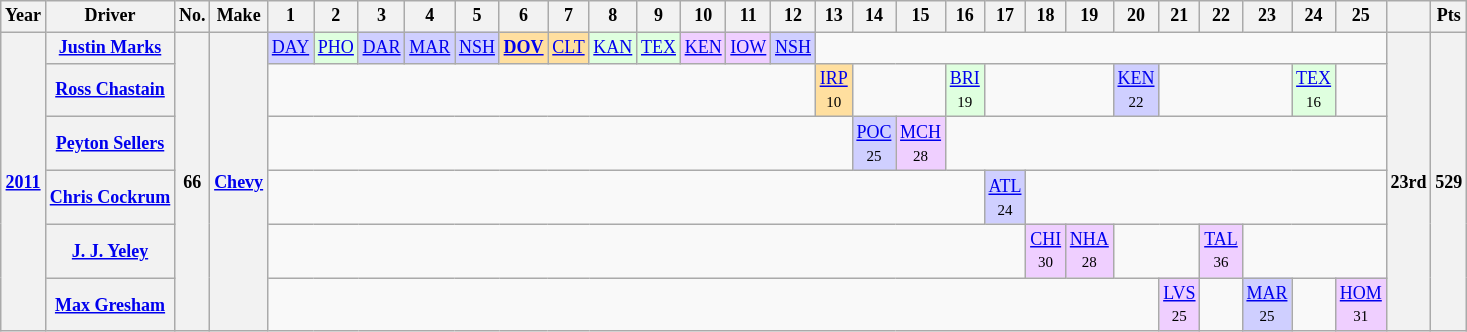<table class="wikitable" style="text-align:center; font-size:75%">
<tr>
<th>Year</th>
<th>Driver</th>
<th>No.</th>
<th>Make</th>
<th>1</th>
<th>2</th>
<th>3</th>
<th>4</th>
<th>5</th>
<th>6</th>
<th>7</th>
<th>8</th>
<th>9</th>
<th>10</th>
<th>11</th>
<th>12</th>
<th>13</th>
<th>14</th>
<th>15</th>
<th>16</th>
<th>17</th>
<th>18</th>
<th>19</th>
<th>20</th>
<th>21</th>
<th>22</th>
<th>23</th>
<th>24</th>
<th>25</th>
<th></th>
<th>Pts</th>
</tr>
<tr>
<th rowspan=6><a href='#'>2011</a></th>
<th><a href='#'>Justin Marks</a></th>
<th rowspan=6>66</th>
<th rowspan=6><a href='#'>Chevy</a></th>
<td style="background:#CFCFFF;"><a href='#'>DAY</a><br></td>
<td style="background:#DFFFDF;"><a href='#'>PHO</a><br></td>
<td style="background:#CFCFFF;"><a href='#'>DAR</a><br></td>
<td style="background:#CFCFFF;"><a href='#'>MAR</a><br></td>
<td style="background:#CFCFFF;"><a href='#'>NSH</a><br></td>
<td style="background:#FFDF9F;"><strong><a href='#'>DOV</a></strong><br></td>
<td style="background:#FFDF9F;"><a href='#'>CLT</a><br></td>
<td style="background:#DFFFDF;"><a href='#'>KAN</a><br></td>
<td style="background:#DFFFDF;"><a href='#'>TEX</a><br></td>
<td style="background:#EFCFFF;"><a href='#'>KEN</a><br></td>
<td style="background:#EFCFFF;"><a href='#'>IOW</a><br></td>
<td style="background:#CFCFFF;"><a href='#'>NSH</a><br></td>
<td colspan=13></td>
<th rowspan=6>23rd</th>
<th rowspan=6>529</th>
</tr>
<tr>
<th><a href='#'>Ross Chastain</a></th>
<td colspan=12></td>
<td style="background:#FFDF9F;"><a href='#'>IRP</a><br><small>10</small></td>
<td colspan=2></td>
<td style="background:#DFFFDF;"><a href='#'>BRI</a><br><small>19</small></td>
<td colspan=3></td>
<td style="background:#CFCFFF;"><a href='#'>KEN</a><br><small>22</small></td>
<td colspan=3></td>
<td style="background:#DFFFDF;"><a href='#'>TEX</a><br><small>16</small></td>
<td></td>
</tr>
<tr>
<th><a href='#'>Peyton Sellers</a></th>
<td colspan=13></td>
<td style="background:#CFCFFF;"><a href='#'>POC</a><br><small>25</small></td>
<td style="background:#EFCFFF;"><a href='#'>MCH</a><br><small>28</small></td>
<td colspan=10></td>
</tr>
<tr>
<th><a href='#'>Chris Cockrum</a></th>
<td colspan=16></td>
<td style="background:#CFCFFF;"><a href='#'>ATL</a><br><small>24</small></td>
<td colspan=8></td>
</tr>
<tr>
<th><a href='#'>J. J. Yeley</a></th>
<td colspan=17></td>
<td style="background:#EFCFFF;"><a href='#'>CHI</a><br><small>30</small></td>
<td style="background:#EFCFFF;"><a href='#'>NHA</a><br><small>28</small></td>
<td colspan=2></td>
<td style="background:#EFCFFF;"><a href='#'>TAL</a><br><small>36</small></td>
<td colspan=3></td>
</tr>
<tr>
<th><a href='#'>Max Gresham</a></th>
<td colspan=20></td>
<td style="background:#EFCFFF;"><a href='#'>LVS</a><br><small>25</small></td>
<td></td>
<td style="background:#CFCFFF;"><a href='#'>MAR</a><br><small>25</small></td>
<td></td>
<td style="background:#EFCFFF;"><a href='#'>HOM</a><br><small>31</small></td>
</tr>
</table>
